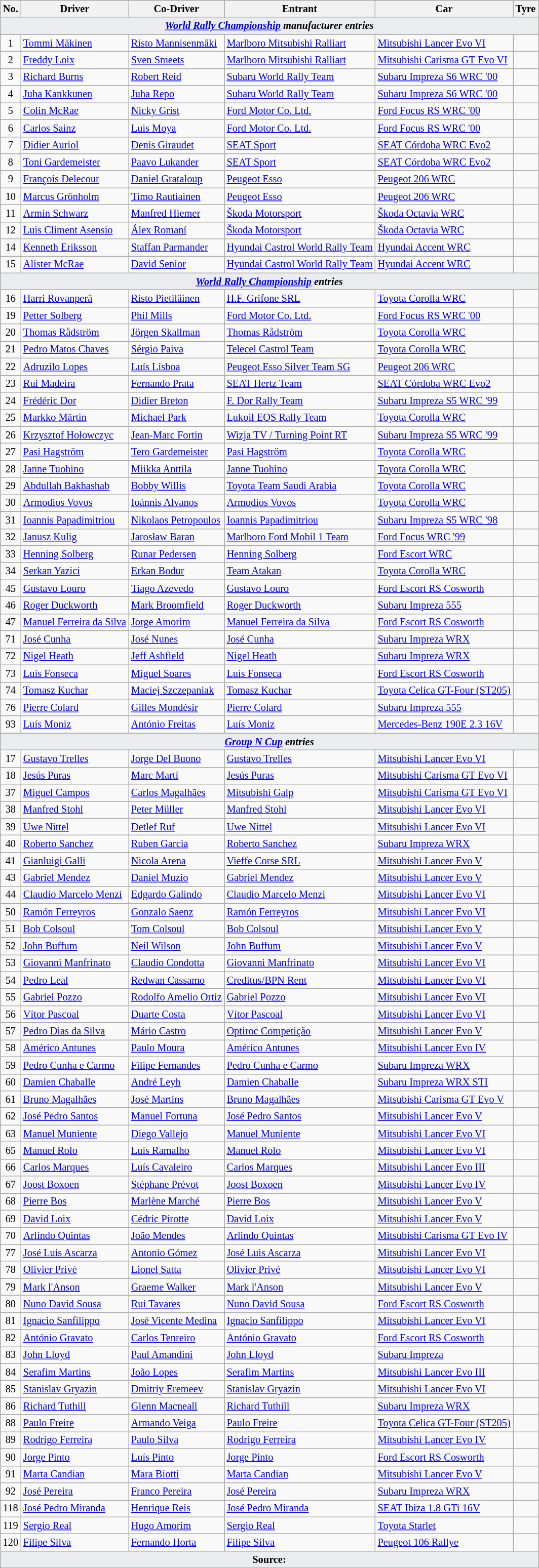<table class="wikitable" style="font-size: 85%;">
<tr>
<th>No.</th>
<th>Driver</th>
<th>Co-Driver</th>
<th>Entrant</th>
<th>Car</th>
<th>Tyre</th>
</tr>
<tr>
<td style="background-color:#EAECF0; text-align:center" colspan="6"><strong><em><a href='#'>World Rally Championship</a> manufacturer entries</em></strong></td>
</tr>
<tr>
<td align="center">1</td>
<td> <a href='#'>Tommi Mäkinen</a></td>
<td> <a href='#'>Risto Mannisenmäki</a></td>
<td> <a href='#'>Marlboro Mitsubishi Ralliart</a></td>
<td><a href='#'>Mitsubishi Lancer Evo VI</a></td>
<td align="center"></td>
</tr>
<tr>
<td align="center">2</td>
<td> <a href='#'>Freddy Loix</a></td>
<td> <a href='#'>Sven Smeets</a></td>
<td> <a href='#'>Marlboro Mitsubishi Ralliart</a></td>
<td><a href='#'>Mitsubishi Carisma GT Evo VI</a></td>
<td align="center"></td>
</tr>
<tr>
<td align="center">3</td>
<td> <a href='#'>Richard Burns</a></td>
<td> <a href='#'>Robert Reid</a></td>
<td> <a href='#'>Subaru World Rally Team</a></td>
<td><a href='#'>Subaru Impreza S6 WRC '00</a></td>
<td align="center"></td>
</tr>
<tr>
<td align="center">4</td>
<td> <a href='#'>Juha Kankkunen</a></td>
<td> <a href='#'>Juha Repo</a></td>
<td> <a href='#'>Subaru World Rally Team</a></td>
<td><a href='#'>Subaru Impreza S6 WRC '00</a></td>
<td align="center"></td>
</tr>
<tr>
<td align="center">5</td>
<td> <a href='#'>Colin McRae</a></td>
<td> <a href='#'>Nicky Grist</a></td>
<td> <a href='#'>Ford Motor Co. Ltd.</a></td>
<td><a href='#'>Ford Focus RS WRC '00</a></td>
<td align="center"></td>
</tr>
<tr>
<td align="center">6</td>
<td> <a href='#'>Carlos Sainz</a></td>
<td> <a href='#'>Luis Moya</a></td>
<td> <a href='#'>Ford Motor Co. Ltd.</a></td>
<td><a href='#'>Ford Focus RS WRC '00</a></td>
<td align="center"></td>
</tr>
<tr>
<td align="center">7</td>
<td> <a href='#'>Didier Auriol</a></td>
<td> <a href='#'>Denis Giraudet</a></td>
<td> <a href='#'>SEAT Sport</a></td>
<td><a href='#'>SEAT Córdoba WRC Evo2</a></td>
<td align="center"></td>
</tr>
<tr>
<td align="center">8</td>
<td> <a href='#'>Toni Gardemeister</a></td>
<td> <a href='#'>Paavo Lukander</a></td>
<td> <a href='#'>SEAT Sport</a></td>
<td><a href='#'>SEAT Córdoba WRC Evo2</a></td>
<td align="center"></td>
</tr>
<tr>
<td align="center">9</td>
<td> <a href='#'>François Delecour</a></td>
<td> <a href='#'>Daniel Grataloup</a></td>
<td> <a href='#'>Peugeot Esso</a></td>
<td><a href='#'>Peugeot 206 WRC</a></td>
<td align="center"></td>
</tr>
<tr>
<td align="center">10</td>
<td> <a href='#'>Marcus Grönholm</a></td>
<td> <a href='#'>Timo Rautiainen</a></td>
<td> <a href='#'>Peugeot Esso</a></td>
<td><a href='#'>Peugeot 206 WRC</a></td>
<td align="center"></td>
</tr>
<tr>
<td align="center">11</td>
<td> <a href='#'>Armin Schwarz</a></td>
<td> <a href='#'>Manfred Hiemer</a></td>
<td> <a href='#'>Škoda Motorsport</a></td>
<td><a href='#'>Škoda Octavia WRC</a></td>
<td align="center"></td>
</tr>
<tr>
<td align="center">12</td>
<td> <a href='#'>Luis Climent Asensio</a></td>
<td> <a href='#'>Álex Romaní</a></td>
<td> <a href='#'>Škoda Motorsport</a></td>
<td><a href='#'>Škoda Octavia WRC</a></td>
<td align="center"></td>
</tr>
<tr>
<td align="center">14</td>
<td> <a href='#'>Kenneth Eriksson</a></td>
<td> <a href='#'>Staffan Parmander</a></td>
<td> <a href='#'>Hyundai Castrol World Rally Team</a></td>
<td><a href='#'>Hyundai Accent WRC</a></td>
<td align="center"></td>
</tr>
<tr>
<td align="center">15</td>
<td> <a href='#'>Alister McRae</a></td>
<td> <a href='#'>David Senior</a></td>
<td> <a href='#'>Hyundai Castrol World Rally Team</a></td>
<td><a href='#'>Hyundai Accent WRC</a></td>
<td align="center"></td>
</tr>
<tr>
<td style="background-color:#EAECF0; text-align:center" colspan="6"><strong><em><a href='#'>World Rally Championship</a> entries</em></strong></td>
</tr>
<tr>
<td align="center">16</td>
<td> <a href='#'>Harri Rovanperä</a></td>
<td> <a href='#'>Risto Pietiläinen</a></td>
<td> <a href='#'>H.F. Grifone SRL</a></td>
<td><a href='#'>Toyota Corolla WRC</a></td>
<td></td>
</tr>
<tr>
<td align="center">19</td>
<td> <a href='#'>Petter Solberg</a></td>
<td> <a href='#'>Phil Mills</a></td>
<td> <a href='#'>Ford Motor Co. Ltd.</a></td>
<td><a href='#'>Ford Focus RS WRC '00</a></td>
<td align="center"></td>
</tr>
<tr>
<td align="center">20</td>
<td> <a href='#'>Thomas Rådström</a></td>
<td> <a href='#'>Jörgen Skallman</a></td>
<td> <a href='#'>Thomas Rådström</a></td>
<td><a href='#'>Toyota Corolla WRC</a></td>
<td align="center"></td>
</tr>
<tr>
<td align="center">21</td>
<td> <a href='#'>Pedro Matos Chaves</a></td>
<td> <a href='#'>Sérgio Paiva</a></td>
<td> <a href='#'>Telecel Castrol Team</a></td>
<td><a href='#'>Toyota Corolla WRC</a></td>
<td></td>
</tr>
<tr>
<td align="center">22</td>
<td> <a href='#'>Adruzilo Lopes</a></td>
<td> <a href='#'>Luís Lisboa</a></td>
<td> <a href='#'>Peugeot Esso Silver Team SG</a></td>
<td><a href='#'>Peugeot 206 WRC</a></td>
<td></td>
</tr>
<tr>
<td align="center">23</td>
<td> <a href='#'>Rui Madeira</a></td>
<td> <a href='#'>Fernando Prata</a></td>
<td> <a href='#'>SEAT Hertz Team</a></td>
<td><a href='#'>SEAT Córdoba WRC Evo2</a></td>
<td></td>
</tr>
<tr>
<td align="center">24</td>
<td> <a href='#'>Frédéric Dor</a></td>
<td> <a href='#'>Didier Breton</a></td>
<td> <a href='#'>F. Dor Rally Team</a></td>
<td><a href='#'>Subaru Impreza S5 WRC '99</a></td>
<td></td>
</tr>
<tr>
<td align="center">25</td>
<td> <a href='#'>Markko Märtin</a></td>
<td> <a href='#'>Michael Park</a></td>
<td> <a href='#'>Lukoil EOS Rally Team</a></td>
<td><a href='#'>Toyota Corolla WRC</a></td>
<td></td>
</tr>
<tr>
<td align="center">26</td>
<td> <a href='#'>Krzysztof Hołowczyc</a></td>
<td> <a href='#'>Jean-Marc Fortin</a></td>
<td> <a href='#'>Wizja TV / Turning Point RT</a></td>
<td><a href='#'>Subaru Impreza S5 WRC '99</a></td>
<td align="center"></td>
</tr>
<tr>
<td align="center">27</td>
<td> <a href='#'>Pasi Hagström</a></td>
<td> <a href='#'>Tero Gardemeister</a></td>
<td> <a href='#'>Pasi Hagström</a></td>
<td><a href='#'>Toyota Corolla WRC</a></td>
<td></td>
</tr>
<tr>
<td align="center">28</td>
<td> <a href='#'>Janne Tuohino</a></td>
<td> <a href='#'>Miikka Anttila</a></td>
<td> <a href='#'>Janne Tuohino</a></td>
<td><a href='#'>Toyota Corolla WRC</a></td>
<td></td>
</tr>
<tr>
<td align="center">29</td>
<td> <a href='#'>Abdullah Bakhashab</a></td>
<td> <a href='#'>Bobby Willis</a></td>
<td> <a href='#'>Toyota Team Saudi Arabia</a></td>
<td><a href='#'>Toyota Corolla WRC</a></td>
<td align="center"></td>
</tr>
<tr>
<td align="center">30</td>
<td> <a href='#'>Armodios Vovos</a></td>
<td> <a href='#'>Ioánnis Alvanos</a></td>
<td> <a href='#'>Armodios Vovos</a></td>
<td><a href='#'>Toyota Corolla WRC</a></td>
<td></td>
</tr>
<tr>
<td align="center">31</td>
<td> <a href='#'>Ioannis Papadimitriou</a></td>
<td> <a href='#'>Nikolaos Petropoulos</a></td>
<td> <a href='#'>Ioannis Papadimitriou</a></td>
<td><a href='#'>Subaru Impreza S5 WRC '98</a></td>
<td align="center"></td>
</tr>
<tr>
<td align="center">32</td>
<td> <a href='#'>Janusz Kulig</a></td>
<td> <a href='#'>Jarosław Baran</a></td>
<td> <a href='#'>Marlboro Ford Mobil 1 Team</a></td>
<td><a href='#'>Ford Focus WRC '99</a></td>
<td align="center"></td>
</tr>
<tr>
<td align="center">33</td>
<td> <a href='#'>Henning Solberg</a></td>
<td> <a href='#'>Runar Pedersen</a></td>
<td> <a href='#'>Henning Solberg</a></td>
<td><a href='#'>Ford Escort WRC</a></td>
<td></td>
</tr>
<tr>
<td align="center">34</td>
<td> <a href='#'>Serkan Yazici</a></td>
<td> <a href='#'>Erkan Bodur</a></td>
<td> <a href='#'>Team Atakan</a></td>
<td><a href='#'>Toyota Corolla WRC</a></td>
<td></td>
</tr>
<tr>
<td align="center">45</td>
<td> <a href='#'>Gustavo Louro</a></td>
<td> <a href='#'>Tiago Azevedo</a></td>
<td> <a href='#'>Gustavo Louro</a></td>
<td><a href='#'>Ford Escort RS Cosworth</a></td>
<td></td>
</tr>
<tr>
<td align="center">46</td>
<td> <a href='#'>Roger Duckworth</a></td>
<td> <a href='#'>Mark Broomfield</a></td>
<td> <a href='#'>Roger Duckworth</a></td>
<td><a href='#'>Subaru Impreza 555</a></td>
<td></td>
</tr>
<tr>
<td align="center">47</td>
<td> <a href='#'>Manuel Ferreira da Silva</a></td>
<td> <a href='#'>Jorge Amorim</a></td>
<td> <a href='#'>Manuel Ferreira da Silva</a></td>
<td><a href='#'>Ford Escort RS Cosworth</a></td>
<td></td>
</tr>
<tr>
<td align="center">71</td>
<td> <a href='#'>José Cunha</a></td>
<td> <a href='#'>José Nunes</a></td>
<td> <a href='#'>José Cunha</a></td>
<td><a href='#'>Subaru Impreza WRX</a></td>
<td></td>
</tr>
<tr>
<td align="center">72</td>
<td> <a href='#'>Nigel Heath</a></td>
<td> <a href='#'>Jeff Ashfield</a></td>
<td> <a href='#'>Nigel Heath</a></td>
<td><a href='#'>Subaru Impreza WRX</a></td>
<td></td>
</tr>
<tr>
<td align="center">73</td>
<td> <a href='#'>Luís Fonseca</a></td>
<td> <a href='#'>Miguel Soares</a></td>
<td> <a href='#'>Luís Fonseca</a></td>
<td><a href='#'>Ford Escort RS Cosworth</a></td>
<td></td>
</tr>
<tr>
<td align="center">74</td>
<td> <a href='#'>Tomasz Kuchar</a></td>
<td> <a href='#'>Maciej Szczepaniak</a></td>
<td> <a href='#'>Tomasz Kuchar</a></td>
<td><a href='#'>Toyota Celica GT-Four (ST205)</a></td>
<td align="center"></td>
</tr>
<tr>
<td align="center">76</td>
<td> <a href='#'>Pierre Colard</a></td>
<td> <a href='#'>Gilles Mondésir</a></td>
<td> <a href='#'>Pierre Colard</a></td>
<td><a href='#'>Subaru Impreza 555</a></td>
<td></td>
</tr>
<tr>
<td align="center">93</td>
<td> <a href='#'>Luís Moniz</a></td>
<td> <a href='#'>António Freitas</a></td>
<td> <a href='#'>Luís Moniz</a></td>
<td><a href='#'>Mercedes-Benz 190E 2.3 16V</a></td>
<td></td>
</tr>
<tr>
<td style="background-color:#EAECF0; text-align:center" colspan="6"><strong><em><a href='#'>Group N Cup</a> entries</em></strong></td>
</tr>
<tr>
<td align="center">17</td>
<td> <a href='#'>Gustavo Trelles</a></td>
<td> <a href='#'>Jorge Del Buono</a></td>
<td> <a href='#'>Gustavo Trelles</a></td>
<td><a href='#'>Mitsubishi Lancer Evo VI</a></td>
<td></td>
</tr>
<tr>
<td align="center">18</td>
<td> <a href='#'>Jesús Puras</a></td>
<td> <a href='#'>Marc Martí</a></td>
<td> <a href='#'>Jesús Puras</a></td>
<td><a href='#'>Mitsubishi Carisma GT Evo VI</a></td>
<td align="center"></td>
</tr>
<tr>
<td align="center">37</td>
<td> <a href='#'>Miguel Campos</a></td>
<td> <a href='#'>Carlos Magalhães</a></td>
<td> <a href='#'>Mitsubishi Galp</a></td>
<td><a href='#'>Mitsubishi Carisma GT Evo VI</a></td>
<td align="center"></td>
</tr>
<tr>
<td align="center">38</td>
<td> <a href='#'>Manfred Stohl</a></td>
<td> <a href='#'>Peter Müller</a></td>
<td> <a href='#'>Manfred Stohl</a></td>
<td><a href='#'>Mitsubishi Lancer Evo VI</a></td>
<td align="center"></td>
</tr>
<tr>
<td align="center">39</td>
<td> <a href='#'>Uwe Nittel</a></td>
<td> <a href='#'>Detlef Ruf</a></td>
<td> <a href='#'>Uwe Nittel</a></td>
<td><a href='#'>Mitsubishi Lancer Evo VI</a></td>
<td></td>
</tr>
<tr>
<td align="center">40</td>
<td> <a href='#'>Roberto Sanchez</a></td>
<td> <a href='#'>Ruben Garcia</a></td>
<td> <a href='#'>Roberto Sanchez</a></td>
<td><a href='#'>Subaru Impreza WRX</a></td>
<td></td>
</tr>
<tr>
<td align="center">41</td>
<td> <a href='#'>Gianluigi Galli</a></td>
<td> <a href='#'>Nicola Arena</a></td>
<td> <a href='#'>Vieffe Corse SRL</a></td>
<td><a href='#'>Mitsubishi Lancer Evo V</a></td>
<td></td>
</tr>
<tr>
<td align="center">43</td>
<td> <a href='#'>Gabriel Mendez</a></td>
<td> <a href='#'>Daniel Muzio</a></td>
<td> <a href='#'>Gabriel Mendez</a></td>
<td><a href='#'>Mitsubishi Lancer Evo V</a></td>
<td></td>
</tr>
<tr>
<td align="center">44</td>
<td> <a href='#'>Claudio Marcelo Menzi</a></td>
<td> <a href='#'>Edgardo Galindo</a></td>
<td> <a href='#'>Claudio Marcelo Menzi</a></td>
<td><a href='#'>Mitsubishi Lancer Evo VI</a></td>
<td></td>
</tr>
<tr>
<td align="center">50</td>
<td> <a href='#'>Ramón Ferreyros</a></td>
<td> <a href='#'>Gonzalo Saenz</a></td>
<td> <a href='#'>Ramón Ferreyros</a></td>
<td><a href='#'>Mitsubishi Lancer Evo VI</a></td>
<td></td>
</tr>
<tr>
<td align="center">51</td>
<td> <a href='#'>Bob Colsoul</a></td>
<td> <a href='#'>Tom Colsoul</a></td>
<td> <a href='#'>Bob Colsoul</a></td>
<td><a href='#'>Mitsubishi Lancer Evo V</a></td>
<td></td>
</tr>
<tr>
<td align="center">52</td>
<td> <a href='#'>John Buffum</a></td>
<td> <a href='#'>Neil Wilson</a></td>
<td> <a href='#'>John Buffum</a></td>
<td><a href='#'>Mitsubishi Lancer Evo V</a></td>
<td></td>
</tr>
<tr>
<td align="center">53</td>
<td> <a href='#'>Giovanni Manfrinato</a></td>
<td> <a href='#'>Claudio Condotta</a></td>
<td> <a href='#'>Giovanni Manfrinato</a></td>
<td><a href='#'>Mitsubishi Lancer Evo VI</a></td>
<td></td>
</tr>
<tr>
<td align="center">54</td>
<td> <a href='#'>Pedro Leal</a></td>
<td> <a href='#'>Redwan Cassamo</a></td>
<td> <a href='#'>Creditus/BPN Rent</a></td>
<td><a href='#'>Mitsubishi Lancer Evo VI</a></td>
<td></td>
</tr>
<tr>
<td align="center">55</td>
<td> <a href='#'>Gabriel Pozzo</a></td>
<td> <a href='#'>Rodolfo Amelio Ortiz</a></td>
<td> <a href='#'>Gabriel Pozzo</a></td>
<td><a href='#'>Mitsubishi Lancer Evo VI</a></td>
<td></td>
</tr>
<tr>
<td align="center">56</td>
<td> <a href='#'>Vítor Pascoal</a></td>
<td> <a href='#'>Duarte Costa</a></td>
<td> <a href='#'>Vítor Pascoal</a></td>
<td><a href='#'>Mitsubishi Lancer Evo VI</a></td>
<td></td>
</tr>
<tr>
<td align="center">57</td>
<td> <a href='#'>Pedro Dias da Silva</a></td>
<td> <a href='#'>Mário Castro</a></td>
<td> <a href='#'>Optiroc Competição</a></td>
<td><a href='#'>Mitsubishi Lancer Evo V</a></td>
<td></td>
</tr>
<tr>
<td align="center">58</td>
<td> <a href='#'>Américo Antunes</a></td>
<td> <a href='#'>Paulo Moura</a></td>
<td> <a href='#'>Américo Antunes</a></td>
<td><a href='#'>Mitsubishi Lancer Evo IV</a></td>
<td></td>
</tr>
<tr>
<td align="center">59</td>
<td> <a href='#'>Pedro Cunha e Carmo</a></td>
<td> <a href='#'>Filipe Fernandes</a></td>
<td> <a href='#'>Pedro Cunha e Carmo</a></td>
<td><a href='#'>Subaru Impreza WRX</a></td>
<td></td>
</tr>
<tr>
<td align="center">60</td>
<td> <a href='#'>Damien Chaballe</a></td>
<td> <a href='#'>André Leyh</a></td>
<td> <a href='#'>Damien Chaballe</a></td>
<td><a href='#'>Subaru Impreza WRX STI</a></td>
<td></td>
</tr>
<tr>
<td align="center">61</td>
<td> <a href='#'>Bruno Magalhães</a></td>
<td> <a href='#'>José Martins</a></td>
<td> <a href='#'>Bruno Magalhães</a></td>
<td><a href='#'>Mitsubishi Carisma GT Evo V</a></td>
<td></td>
</tr>
<tr>
<td align="center">62</td>
<td> <a href='#'>José Pedro Santos</a></td>
<td> <a href='#'>Manuel Fortuna</a></td>
<td> <a href='#'>José Pedro Santos</a></td>
<td><a href='#'>Mitsubishi Lancer Evo V</a></td>
<td></td>
</tr>
<tr>
<td align="center">63</td>
<td> <a href='#'>Manuel Muniente</a></td>
<td> <a href='#'>Diego Vallejo</a></td>
<td> <a href='#'>Manuel Muniente</a></td>
<td><a href='#'>Mitsubishi Lancer Evo VI</a></td>
<td></td>
</tr>
<tr>
<td align="center">65</td>
<td> <a href='#'>Manuel Rolo</a></td>
<td> <a href='#'>Luís Ramalho</a></td>
<td> <a href='#'>Manuel Rolo</a></td>
<td><a href='#'>Mitsubishi Lancer Evo VI</a></td>
<td></td>
</tr>
<tr>
<td align="center">66</td>
<td> <a href='#'>Carlos Marques</a></td>
<td> <a href='#'>Luís Cavaleiro</a></td>
<td> <a href='#'>Carlos Marques</a></td>
<td><a href='#'>Mitsubishi Lancer Evo III</a></td>
<td></td>
</tr>
<tr>
<td align="center">67</td>
<td> <a href='#'>Joost Boxoen</a></td>
<td> <a href='#'>Stéphane Prévot</a></td>
<td> <a href='#'>Joost Boxoen</a></td>
<td><a href='#'>Mitsubishi Lancer Evo IV</a></td>
<td></td>
</tr>
<tr>
<td align="center">68</td>
<td> <a href='#'>Pierre Bos</a></td>
<td> <a href='#'>Marlène Marché</a></td>
<td> <a href='#'>Pierre Bos</a></td>
<td><a href='#'>Mitsubishi Lancer Evo V</a></td>
<td></td>
</tr>
<tr>
<td align="center">69</td>
<td> <a href='#'>David Loix</a></td>
<td> <a href='#'>Cédric Pirotte</a></td>
<td> <a href='#'>David Loix</a></td>
<td><a href='#'>Mitsubishi Lancer Evo V</a></td>
<td></td>
</tr>
<tr>
<td align="center">70</td>
<td> <a href='#'>Arlindo Quintas</a></td>
<td> <a href='#'>João Mendes</a></td>
<td> <a href='#'>Arlindo Quintas</a></td>
<td><a href='#'>Mitsubishi Carisma GT Evo IV</a></td>
<td></td>
</tr>
<tr>
<td align="center">77</td>
<td> <a href='#'>José Luis Ascarza</a></td>
<td> <a href='#'>Antonio Gómez</a></td>
<td> <a href='#'>José Luis Ascarza</a></td>
<td><a href='#'>Mitsubishi Lancer Evo VI</a></td>
<td></td>
</tr>
<tr>
<td align="center">78</td>
<td> <a href='#'>Olivier Privé</a></td>
<td> <a href='#'>Lionel Satta</a></td>
<td> <a href='#'>Olivier Privé</a></td>
<td><a href='#'>Mitsubishi Lancer Evo VI</a></td>
<td></td>
</tr>
<tr>
<td align="center">79</td>
<td> <a href='#'>Mark l'Anson</a></td>
<td> <a href='#'>Graeme Walker</a></td>
<td> <a href='#'>Mark l'Anson</a></td>
<td><a href='#'>Mitsubishi Lancer Evo V</a></td>
<td></td>
</tr>
<tr>
<td align="center">80</td>
<td> <a href='#'>Nuno David Sousa</a></td>
<td> <a href='#'>Rui Tavares</a></td>
<td> <a href='#'>Nuno David Sousa</a></td>
<td><a href='#'>Ford Escort RS Cosworth</a></td>
<td></td>
</tr>
<tr>
<td align="center">81</td>
<td> <a href='#'>Ignacio Sanfilippo</a></td>
<td> <a href='#'>José Vicente Medina</a></td>
<td> <a href='#'>Ignacio Sanfilippo</a></td>
<td><a href='#'>Mitsubishi Lancer Evo VI</a></td>
<td></td>
</tr>
<tr>
<td align="center">82</td>
<td> <a href='#'>António Gravato</a></td>
<td> <a href='#'>Carlos Tenreiro</a></td>
<td> <a href='#'>António Gravato</a></td>
<td><a href='#'>Ford Escort RS Cosworth</a></td>
<td></td>
</tr>
<tr>
<td align="center">83</td>
<td> <a href='#'>John Lloyd</a></td>
<td> <a href='#'>Paul Amandini</a></td>
<td> <a href='#'>John Lloyd</a></td>
<td><a href='#'>Subaru Impreza</a></td>
<td></td>
</tr>
<tr>
<td align="center">84</td>
<td> <a href='#'>Serafim Martins</a></td>
<td> <a href='#'>João Lopes</a></td>
<td> <a href='#'>Serafim Martins</a></td>
<td><a href='#'>Mitsubishi Lancer Evo III</a></td>
<td></td>
</tr>
<tr>
<td align="center">85</td>
<td> <a href='#'>Stanislav Gryazin</a></td>
<td> <a href='#'>Dmitriy Eremeev</a></td>
<td> <a href='#'>Stanislav Gryazin</a></td>
<td><a href='#'>Mitsubishi Lancer Evo VI</a></td>
<td></td>
</tr>
<tr>
<td align="center">86</td>
<td> <a href='#'>Richard Tuthill</a></td>
<td> <a href='#'>Glenn Macneall</a></td>
<td> <a href='#'>Richard Tuthill</a></td>
<td><a href='#'>Subaru Impreza WRX</a></td>
<td></td>
</tr>
<tr>
<td align="center">88</td>
<td> <a href='#'>Paulo Freire</a></td>
<td> <a href='#'>Armando Veiga</a></td>
<td> <a href='#'>Paulo Freire</a></td>
<td><a href='#'>Toyota Celica GT-Four (ST205)</a></td>
<td></td>
</tr>
<tr>
<td align="center">89</td>
<td> <a href='#'>Rodrigo Ferreira</a></td>
<td> <a href='#'>Paulo Silva</a></td>
<td> <a href='#'>Rodrigo Ferreira</a></td>
<td><a href='#'>Mitsubishi Lancer Evo IV</a></td>
<td></td>
</tr>
<tr>
<td align="center">90</td>
<td> <a href='#'>Jorge Pinto</a></td>
<td> <a href='#'>Luís Pinto</a></td>
<td> <a href='#'>Jorge Pinto</a></td>
<td><a href='#'>Ford Escort RS Cosworth</a></td>
<td></td>
</tr>
<tr>
<td align="center">91</td>
<td> <a href='#'>Marta Candian</a></td>
<td> <a href='#'>Mara Biotti</a></td>
<td> <a href='#'>Marta Candian</a></td>
<td><a href='#'>Mitsubishi Lancer Evo V</a></td>
<td></td>
</tr>
<tr>
<td align="center">92</td>
<td> <a href='#'>José Pereira</a></td>
<td> <a href='#'>Franco Pereira</a></td>
<td> <a href='#'>José Pereira</a></td>
<td><a href='#'>Subaru Impreza WRX</a></td>
<td></td>
</tr>
<tr>
<td align="center">118</td>
<td> <a href='#'>José Pedro Miranda</a></td>
<td> <a href='#'>Henrique Reis</a></td>
<td> <a href='#'>José Pedro Miranda</a></td>
<td><a href='#'>SEAT Ibiza 1.8 GTi 16V</a></td>
<td></td>
</tr>
<tr>
<td align="center">119</td>
<td> <a href='#'>Sergio Real</a></td>
<td> <a href='#'>Hugo Amorim</a></td>
<td> <a href='#'>Sergio Real</a></td>
<td><a href='#'>Toyota Starlet</a></td>
<td></td>
</tr>
<tr>
<td align="center">120</td>
<td> <a href='#'>Filipe Silva</a></td>
<td> <a href='#'>Fernando Horta</a></td>
<td> <a href='#'>Filipe Silva</a></td>
<td><a href='#'>Peugeot 106 Rallye</a></td>
<td></td>
</tr>
<tr>
<td style="background-color:#EAECF0; text-align:center" colspan="6"><strong>Source:</strong></td>
</tr>
<tr>
</tr>
</table>
